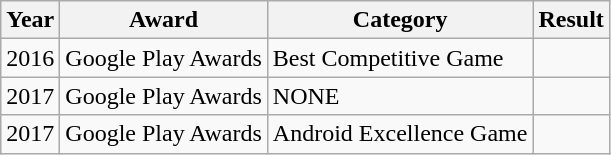<table class="wikitable sortable" align="center">
<tr>
<th>Year</th>
<th>Award</th>
<th>Category</th>
<th>Result</th>
</tr>
<tr>
<td>2016</td>
<td>Google Play Awards</td>
<td>Best Competitive Game</td>
<td></td>
</tr>
<tr>
<td>2017</td>
<td>Google Play Awards</td>
<td>NONE</td>
<td></td>
</tr>
<tr>
<td>2017</td>
<td>Google Play Awards</td>
<td>Android Excellence Game</td>
<td></td>
</tr>
</table>
